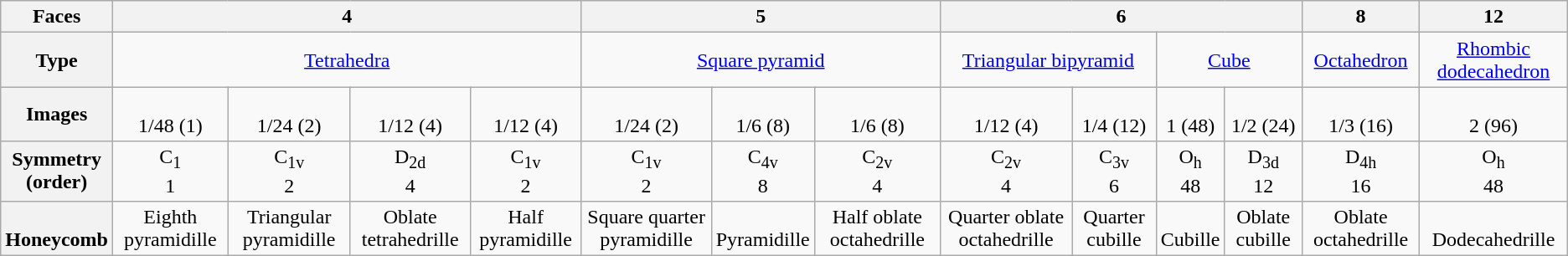<table class=wikitable>
<tr>
<th>Faces</th>
<th colspan=4>4</th>
<th colspan=3>5</th>
<th colspan=4>6</th>
<th>8</th>
<th>12</th>
</tr>
<tr align=center>
<th>Type</th>
<td colspan=4><a href='#'>Tetrahedra</a></td>
<td colspan=3><a href='#'>Square pyramid</a></td>
<td colspan=2><a href='#'>Triangular bipyramid</a></td>
<td colspan=2><a href='#'>Cube</a></td>
<td><a href='#'>Octahedron</a></td>
<td><a href='#'>Rhombic dodecahedron</a></td>
</tr>
<tr align=center>
<th>Images</th>
<td><br>1/48 (1)</td>
<td><br>1/24 (2)</td>
<td><br>1/12 (4)</td>
<td><br>1/12 (4)</td>
<td><br>1/24 (2)</td>
<td><br>1/6 (8)</td>
<td><br>1/6 (8)</td>
<td><br>1/12 (4)</td>
<td><br>1/4 (12)</td>
<td><br>1 (48)</td>
<td><br>1/2 (24)</td>
<td><br>1/3 (16)</td>
<td><br>2 (96)</td>
</tr>
<tr align=center>
<th>Symmetry<br>(order)</th>
<td>C<sub>1</sub><br>1</td>
<td>C<sub>1v</sub><br>2</td>
<td>D<sub>2d</sub><br>4</td>
<td>C<sub>1v</sub><br>2</td>
<td>C<sub>1v</sub><br>2</td>
<td>C<sub>4v</sub><br>8</td>
<td>C<sub>2v</sub><br>4</td>
<td>C<sub>2v</sub><br>4</td>
<td>C<sub>3v</sub><br>6</td>
<td>O<sub>h</sub><br>48</td>
<td>D<sub>3d</sub><br>12</td>
<td>D<sub>4h</sub><br>16</td>
<td>O<sub>h</sub><br>48</td>
</tr>
<tr align=center valign=bottom>
<th>Honeycomb</th>
<td>Eighth pyramidille<br></td>
<td>Triangular pyramidille<br></td>
<td>Oblate tetrahedrille<br></td>
<td>Half pyramidille<br></td>
<td>Square quarter pyramidille<br></td>
<td>Pyramidille<br></td>
<td>Half oblate octahedrille<br></td>
<td>Quarter oblate octahedrille<br></td>
<td>Quarter cubille<br></td>
<td>Cubille<br></td>
<td>Oblate cubille<br></td>
<td>Oblate octahedrille<br></td>
<td>Dodecahedrille<br></td>
</tr>
</table>
